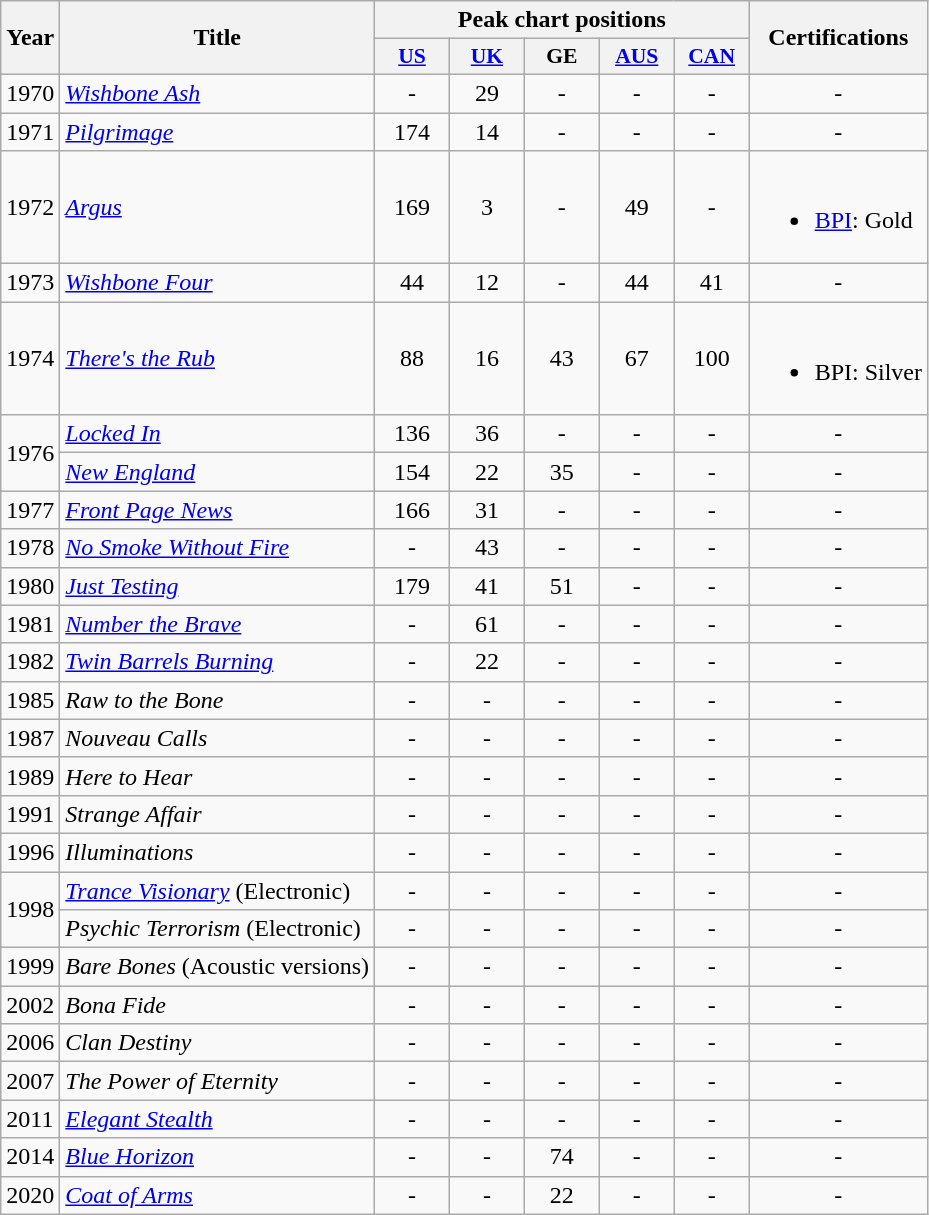<table class="wikitable">
<tr>
<th scope="col" rowspan="2">Year</th>
<th scope="col" rowspan="2">Title</th>
<th colspan="5" scope="col">Peak chart positions</th>
<th scope="col" rowspan="2">Certifications</th>
</tr>
<tr>
<th scope="col" style="width:3em;font-size:90%"><a href='#'>US</a><br></th>
<th scope="col" style="width:3em;font-size:90%"><a href='#'>UK</a><br></th>
<th scope="col" style="width:3em;font-size:90%">GE <br></th>
<th scope="col" style="width:3em;font-size:90%"><a href='#'>AUS</a><br></th>
<th scope="col" style="width:3em;font-size:90%"><a href='#'>CAN</a></th>
</tr>
<tr>
<td>1970</td>
<td><em><a href='#'>Wishbone Ash</a></em></td>
<td style="text-align:center;">-</td>
<td style="text-align:center;">29</td>
<td style="text-align:center;">-</td>
<td style="text-align:center;">-</td>
<td style="text-align:center;">-</td>
<td style="text-align:center;">-</td>
</tr>
<tr>
<td>1971</td>
<td><em><a href='#'>Pilgrimage</a></em></td>
<td style="text-align:center;">174</td>
<td style="text-align:center;">14</td>
<td style="text-align:center;">-</td>
<td style="text-align:center;">-</td>
<td style="text-align:center;">-</td>
<td style="text-align:center;">-</td>
</tr>
<tr>
<td>1972</td>
<td><em><a href='#'>Argus</a></em></td>
<td style="text-align:center;">169</td>
<td style="text-align:center;">3</td>
<td style="text-align:center;">-</td>
<td style="text-align:center;">49</td>
<td style="text-align:center;">-</td>
<td><br><ul><li><a href='#'>BPI</a>: Gold</li></ul></td>
</tr>
<tr>
<td>1973</td>
<td><em><a href='#'>Wishbone Four</a></em></td>
<td style="text-align:center;">44</td>
<td style="text-align:center;">12</td>
<td style="text-align:center;">-</td>
<td style="text-align:center;">44</td>
<td style="text-align:center;">41</td>
<td style="text-align:center;">-</td>
</tr>
<tr>
<td>1974</td>
<td><em><a href='#'>There's the Rub</a></em></td>
<td style="text-align:center;">88</td>
<td style="text-align:center;">16</td>
<td style="text-align:center;">43</td>
<td style="text-align:center;">67</td>
<td style="text-align:center;">100</td>
<td><br><ul><li>BPI: Silver</li></ul></td>
</tr>
<tr>
<td rowspan="2">1976</td>
<td><em><a href='#'>Locked In</a></em></td>
<td style="text-align:center;">136</td>
<td style="text-align:center;">36</td>
<td style="text-align:center;">-</td>
<td style="text-align:center;">-</td>
<td style="text-align:center;">-</td>
<td style="text-align:center;">-</td>
</tr>
<tr>
<td><em><a href='#'>New England</a></em></td>
<td style="text-align:center;">154</td>
<td style="text-align:center;">22</td>
<td style="text-align:center;">35</td>
<td style="text-align:center;">-</td>
<td style="text-align:center;">-</td>
<td style="text-align:center;">-</td>
</tr>
<tr>
<td>1977</td>
<td><em><a href='#'>Front Page News</a></em></td>
<td style="text-align:center;">166</td>
<td style="text-align:center;">31</td>
<td style="text-align:center;">-</td>
<td style="text-align:center;">-</td>
<td style="text-align:center;">-</td>
<td style="text-align:center;">-</td>
</tr>
<tr>
<td>1978</td>
<td><em><a href='#'>No Smoke Without Fire</a></em></td>
<td style="text-align:center;">-</td>
<td style="text-align:center;">43</td>
<td style="text-align:center;">-</td>
<td style="text-align:center;">-</td>
<td style="text-align:center;">-</td>
<td style="text-align:center;">-</td>
</tr>
<tr>
<td>1980</td>
<td><em><a href='#'>Just Testing</a></em></td>
<td style="text-align:center;">179</td>
<td style="text-align:center;">41</td>
<td style="text-align:center;">51</td>
<td style="text-align:center;">-</td>
<td style="text-align:center;">-</td>
<td style="text-align:center;">-</td>
</tr>
<tr>
<td>1981</td>
<td><em><a href='#'>Number the Brave</a></em></td>
<td style="text-align:center;">-</td>
<td style="text-align:center;">61</td>
<td style="text-align:center;">-</td>
<td style="text-align:center;">-</td>
<td style="text-align:center;">-</td>
<td style="text-align:center;">-</td>
</tr>
<tr>
<td>1982</td>
<td><em><a href='#'>Twin Barrels Burning</a></em></td>
<td style="text-align:center;">-</td>
<td style="text-align:center;">22</td>
<td style="text-align:center;">-</td>
<td style="text-align:center;">-</td>
<td style="text-align:center;">-</td>
<td style="text-align:center;">-</td>
</tr>
<tr>
<td>1985</td>
<td><em>Raw to the Bone</em></td>
<td style="text-align:center;">-</td>
<td style="text-align:center;">-</td>
<td style="text-align:center;">-</td>
<td style="text-align:center;">-</td>
<td style="text-align:center;">-</td>
<td style="text-align:center;">-</td>
</tr>
<tr>
<td>1987</td>
<td><em>Nouveau Calls</em></td>
<td style="text-align:center;">-</td>
<td style="text-align:center;">-</td>
<td style="text-align:center;">-</td>
<td style="text-align:center;">-</td>
<td style="text-align:center;">-</td>
<td style="text-align:center;">-</td>
</tr>
<tr>
<td>1989</td>
<td><em>Here to Hear</em></td>
<td style="text-align:center;">-</td>
<td style="text-align:center;">-</td>
<td style="text-align:center;">-</td>
<td style="text-align:center;">-</td>
<td style="text-align:center;">-</td>
<td style="text-align:center;">-</td>
</tr>
<tr>
<td>1991</td>
<td><em>Strange Affair</em></td>
<td style="text-align:center;">-</td>
<td style="text-align:center;">-</td>
<td style="text-align:center;">-</td>
<td style="text-align:center;">-</td>
<td style="text-align:center;">-</td>
<td style="text-align:center;">-</td>
</tr>
<tr>
<td>1996</td>
<td><em>Illuminations</em></td>
<td style="text-align:center;">-</td>
<td style="text-align:center;">-</td>
<td style="text-align:center;">-</td>
<td style="text-align:center;">-</td>
<td style="text-align:center;">-</td>
<td style="text-align:center;">-</td>
</tr>
<tr>
<td rowspan="2">1998</td>
<td><em><a href='#'>Trance Visionary</a></em>   (Electronic)</td>
<td style="text-align:center;">-</td>
<td style="text-align:center;">-</td>
<td style="text-align:center;">-</td>
<td style="text-align:center;">-</td>
<td style="text-align:center;">-</td>
<td style="text-align:center;">-</td>
</tr>
<tr>
<td><em>Psychic Terrorism</em>   (Electronic)</td>
<td style="text-align:center;">-</td>
<td style="text-align:center;">-</td>
<td style="text-align:center;">-</td>
<td style="text-align:center;">-</td>
<td style="text-align:center;">-</td>
<td style="text-align:center;">-</td>
</tr>
<tr>
<td>1999</td>
<td><em>Bare Bones</em>  (Acoustic versions)</td>
<td style="text-align:center;">-</td>
<td style="text-align:center;">-</td>
<td style="text-align:center;">-</td>
<td style="text-align:center;">-</td>
<td style="text-align:center;">-</td>
<td style="text-align:center;">-</td>
</tr>
<tr>
<td>2002</td>
<td><em>Bona Fide</em></td>
<td style="text-align:center;">-</td>
<td style="text-align:center;">-</td>
<td style="text-align:center;">-</td>
<td style="text-align:center;">-</td>
<td style="text-align:center;">-</td>
<td style="text-align:center;">-</td>
</tr>
<tr>
<td>2006</td>
<td><em>Clan Destiny</em></td>
<td style="text-align:center;">-</td>
<td style="text-align:center;">-</td>
<td style="text-align:center;">-</td>
<td style="text-align:center;">-</td>
<td style="text-align:center;">-</td>
<td style="text-align:center;">-</td>
</tr>
<tr>
<td>2007</td>
<td><em>The Power of Eternity</em></td>
<td style="text-align:center;">-</td>
<td style="text-align:center;">-</td>
<td style="text-align:center;">-</td>
<td style="text-align:center;">-</td>
<td style="text-align:center;">-</td>
<td style="text-align:center;">-</td>
</tr>
<tr>
<td>2011</td>
<td><em><a href='#'>Elegant Stealth</a></em></td>
<td style="text-align:center;">-</td>
<td style="text-align:center;">-</td>
<td style="text-align:center;">-</td>
<td style="text-align:center;">-</td>
<td style="text-align:center;">-</td>
<td style="text-align:center;">-</td>
</tr>
<tr>
<td>2014</td>
<td><em><a href='#'>Blue Horizon</a></em></td>
<td style="text-align:center;">-</td>
<td style="text-align:center;">-</td>
<td style="text-align:center;">74</td>
<td style="text-align:center;">-</td>
<td style="text-align:center;">-</td>
<td style="text-align:center;">-</td>
</tr>
<tr>
<td>2020</td>
<td><em><a href='#'>Coat of Arms</a></em></td>
<td style="text-align:center;">-</td>
<td style="text-align:center;">-</td>
<td style="text-align:center;">22</td>
<td style="text-align:center;">-</td>
<td style="text-align:center;">-</td>
<td style="text-align:center;">-</td>
</tr>
</table>
